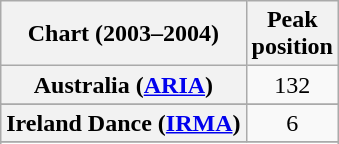<table class="wikitable sortable plainrowheaders" style="text-align:center">
<tr>
<th scope="col">Chart (2003–2004)</th>
<th scope="col">Peak<br>position</th>
</tr>
<tr>
<th scope="row">Australia (<a href='#'>ARIA</a>)</th>
<td>132</td>
</tr>
<tr>
</tr>
<tr>
</tr>
<tr>
<th scope="row">Ireland Dance (<a href='#'>IRMA</a>)</th>
<td>6</td>
</tr>
<tr>
</tr>
<tr>
</tr>
<tr>
</tr>
<tr>
</tr>
<tr>
</tr>
<tr>
</tr>
<tr>
</tr>
</table>
